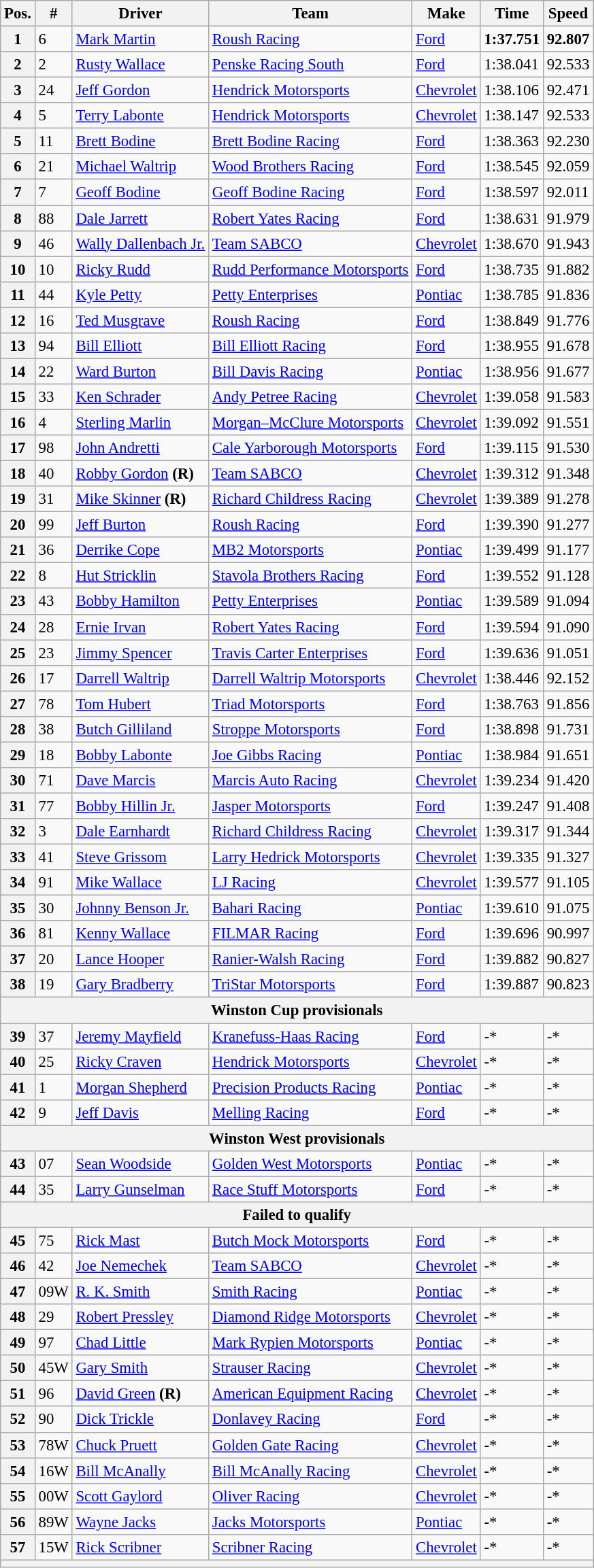<table class="wikitable" style="font-size:95%">
<tr>
<th>Pos.</th>
<th>#</th>
<th>Driver</th>
<th>Team</th>
<th>Make</th>
<th>Time</th>
<th>Speed</th>
</tr>
<tr>
<th>1</th>
<td>6</td>
<td><a href='#'>Mark Martin</a></td>
<td><a href='#'>Roush Racing</a></td>
<td><a href='#'>Ford</a></td>
<td><strong>1:37.751</strong></td>
<td><strong>92.807</strong></td>
</tr>
<tr>
<th>2</th>
<td>2</td>
<td><a href='#'>Rusty Wallace</a></td>
<td><a href='#'>Penske Racing South</a></td>
<td><a href='#'>Ford</a></td>
<td>1:38.041</td>
<td>92.533</td>
</tr>
<tr>
<th>3</th>
<td>24</td>
<td><a href='#'>Jeff Gordon</a></td>
<td><a href='#'>Hendrick Motorsports</a></td>
<td><a href='#'>Chevrolet</a></td>
<td>1:38.106</td>
<td>92.471</td>
</tr>
<tr>
<th>4</th>
<td>5</td>
<td><a href='#'>Terry Labonte</a></td>
<td><a href='#'>Hendrick Motorsports</a></td>
<td><a href='#'>Chevrolet</a></td>
<td>1:38.147</td>
<td>92.533</td>
</tr>
<tr>
<th>5</th>
<td>11</td>
<td><a href='#'>Brett Bodine</a></td>
<td><a href='#'>Brett Bodine Racing</a></td>
<td><a href='#'>Ford</a></td>
<td>1:38.363</td>
<td>92.230</td>
</tr>
<tr>
<th>6</th>
<td>21</td>
<td><a href='#'>Michael Waltrip</a></td>
<td><a href='#'>Wood Brothers Racing</a></td>
<td><a href='#'>Ford</a></td>
<td>1:38.545</td>
<td>92.059</td>
</tr>
<tr>
<th>7</th>
<td>7</td>
<td><a href='#'>Geoff Bodine</a></td>
<td><a href='#'>Geoff Bodine Racing</a></td>
<td><a href='#'>Ford</a></td>
<td>1:38.597</td>
<td>92.011</td>
</tr>
<tr>
<th>8</th>
<td>88</td>
<td><a href='#'>Dale Jarrett</a></td>
<td><a href='#'>Robert Yates Racing</a></td>
<td><a href='#'>Ford</a></td>
<td>1:38.631</td>
<td>91.979</td>
</tr>
<tr>
<th>9</th>
<td>46</td>
<td><a href='#'>Wally Dallenbach Jr.</a></td>
<td><a href='#'>Team SABCO</a></td>
<td><a href='#'>Chevrolet</a></td>
<td>1:38.670</td>
<td>91.943</td>
</tr>
<tr>
<th>10</th>
<td>10</td>
<td><a href='#'>Ricky Rudd</a></td>
<td><a href='#'>Rudd Performance Motorsports</a></td>
<td><a href='#'>Ford</a></td>
<td>1:38.735</td>
<td>91.882</td>
</tr>
<tr>
<th>11</th>
<td>44</td>
<td><a href='#'>Kyle Petty</a></td>
<td><a href='#'>Petty Enterprises</a></td>
<td><a href='#'>Pontiac</a></td>
<td>1:38.785</td>
<td>91.836</td>
</tr>
<tr>
<th>12</th>
<td>16</td>
<td><a href='#'>Ted Musgrave</a></td>
<td><a href='#'>Roush Racing</a></td>
<td><a href='#'>Ford</a></td>
<td>1:38.849</td>
<td>91.776</td>
</tr>
<tr>
<th>13</th>
<td>94</td>
<td><a href='#'>Bill Elliott</a></td>
<td><a href='#'>Bill Elliott Racing</a></td>
<td><a href='#'>Ford</a></td>
<td>1:38.955</td>
<td>91.678</td>
</tr>
<tr>
<th>14</th>
<td>22</td>
<td><a href='#'>Ward Burton</a></td>
<td><a href='#'>Bill Davis Racing</a></td>
<td><a href='#'>Pontiac</a></td>
<td>1:38.956</td>
<td>91.677</td>
</tr>
<tr>
<th>15</th>
<td>33</td>
<td><a href='#'>Ken Schrader</a></td>
<td><a href='#'>Andy Petree Racing</a></td>
<td><a href='#'>Chevrolet</a></td>
<td>1:39.058</td>
<td>91.583</td>
</tr>
<tr>
<th>16</th>
<td>4</td>
<td><a href='#'>Sterling Marlin</a></td>
<td><a href='#'>Morgan–McClure Motorsports</a></td>
<td><a href='#'>Chevrolet</a></td>
<td>1:39.092</td>
<td>91.551</td>
</tr>
<tr>
<th>17</th>
<td>98</td>
<td><a href='#'>John Andretti</a></td>
<td><a href='#'>Cale Yarborough Motorsports</a></td>
<td><a href='#'>Ford</a></td>
<td>1:39.115</td>
<td>91.530</td>
</tr>
<tr>
<th>18</th>
<td>40</td>
<td><a href='#'>Robby Gordon</a> <strong>(R)</strong></td>
<td><a href='#'>Team SABCO</a></td>
<td><a href='#'>Chevrolet</a></td>
<td>1:39.312</td>
<td>91.348</td>
</tr>
<tr>
<th>19</th>
<td>31</td>
<td><a href='#'>Mike Skinner</a> <strong>(R)</strong></td>
<td><a href='#'>Richard Childress Racing</a></td>
<td><a href='#'>Chevrolet</a></td>
<td>1:39.389</td>
<td>91.278</td>
</tr>
<tr>
<th>20</th>
<td>99</td>
<td><a href='#'>Jeff Burton</a></td>
<td><a href='#'>Roush Racing</a></td>
<td><a href='#'>Ford</a></td>
<td>1:39.390</td>
<td>91.277</td>
</tr>
<tr>
<th>21</th>
<td>36</td>
<td><a href='#'>Derrike Cope</a></td>
<td><a href='#'>MB2 Motorsports</a></td>
<td><a href='#'>Pontiac</a></td>
<td>1:39.499</td>
<td>91.177</td>
</tr>
<tr>
<th>22</th>
<td>8</td>
<td><a href='#'>Hut Stricklin</a></td>
<td><a href='#'>Stavola Brothers Racing</a></td>
<td><a href='#'>Ford</a></td>
<td>1:39.552</td>
<td>91.128</td>
</tr>
<tr>
<th>23</th>
<td>43</td>
<td><a href='#'>Bobby Hamilton</a></td>
<td><a href='#'>Petty Enterprises</a></td>
<td><a href='#'>Pontiac</a></td>
<td>1:39.589</td>
<td>91.094</td>
</tr>
<tr>
<th>24</th>
<td>28</td>
<td><a href='#'>Ernie Irvan</a></td>
<td><a href='#'>Robert Yates Racing</a></td>
<td><a href='#'>Ford</a></td>
<td>1:39.594</td>
<td>91.090</td>
</tr>
<tr>
<th>25</th>
<td>23</td>
<td><a href='#'>Jimmy Spencer</a></td>
<td><a href='#'>Travis Carter Enterprises</a></td>
<td><a href='#'>Ford</a></td>
<td>1:39.636</td>
<td>91.051</td>
</tr>
<tr>
<th>26</th>
<td>17</td>
<td><a href='#'>Darrell Waltrip</a></td>
<td><a href='#'>Darrell Waltrip Motorsports</a></td>
<td><a href='#'>Chevrolet</a></td>
<td>1:38.446</td>
<td>92.152</td>
</tr>
<tr>
<th>27</th>
<td>78</td>
<td><a href='#'>Tom Hubert</a></td>
<td><a href='#'>Triad Motorsports</a></td>
<td><a href='#'>Ford</a></td>
<td>1:38.763</td>
<td>91.856</td>
</tr>
<tr>
<th>28</th>
<td>38</td>
<td><a href='#'>Butch Gilliland</a></td>
<td><a href='#'>Stroppe Motorsports</a></td>
<td><a href='#'>Ford</a></td>
<td>1:38.898</td>
<td>91.731</td>
</tr>
<tr>
<th>29</th>
<td>18</td>
<td><a href='#'>Bobby Labonte</a></td>
<td><a href='#'>Joe Gibbs Racing</a></td>
<td><a href='#'>Pontiac</a></td>
<td>1:38.984</td>
<td>91.651</td>
</tr>
<tr>
<th>30</th>
<td>71</td>
<td><a href='#'>Dave Marcis</a></td>
<td><a href='#'>Marcis Auto Racing</a></td>
<td><a href='#'>Chevrolet</a></td>
<td>1:39.234</td>
<td>91.420</td>
</tr>
<tr>
<th>31</th>
<td>77</td>
<td><a href='#'>Bobby Hillin Jr.</a></td>
<td><a href='#'>Jasper Motorsports</a></td>
<td><a href='#'>Ford</a></td>
<td>1:39.247</td>
<td>91.408</td>
</tr>
<tr>
<th>32</th>
<td>3</td>
<td><a href='#'>Dale Earnhardt</a></td>
<td><a href='#'>Richard Childress Racing</a></td>
<td><a href='#'>Chevrolet</a></td>
<td>1:39.317</td>
<td>91.344</td>
</tr>
<tr>
<th>33</th>
<td>41</td>
<td><a href='#'>Steve Grissom</a></td>
<td><a href='#'>Larry Hedrick Motorsports</a></td>
<td><a href='#'>Chevrolet</a></td>
<td>1:39.335</td>
<td>91.327</td>
</tr>
<tr>
<th>34</th>
<td>91</td>
<td><a href='#'>Mike Wallace</a></td>
<td><a href='#'>LJ Racing</a></td>
<td><a href='#'>Chevrolet</a></td>
<td>1:39.577</td>
<td>91.105</td>
</tr>
<tr>
<th>35</th>
<td>30</td>
<td><a href='#'>Johnny Benson Jr.</a></td>
<td><a href='#'>Bahari Racing</a></td>
<td><a href='#'>Pontiac</a></td>
<td>1:39.610</td>
<td>91.075</td>
</tr>
<tr>
<th>36</th>
<td>81</td>
<td><a href='#'>Kenny Wallace</a></td>
<td><a href='#'>FILMAR Racing</a></td>
<td><a href='#'>Ford</a></td>
<td>1:39.696</td>
<td>90.997</td>
</tr>
<tr>
<th>37</th>
<td>20</td>
<td><a href='#'>Lance Hooper</a></td>
<td><a href='#'>Ranier-Walsh Racing</a></td>
<td><a href='#'>Ford</a></td>
<td>1:39.882</td>
<td>90.827</td>
</tr>
<tr>
<th>38</th>
<td>19</td>
<td><a href='#'>Gary Bradberry</a></td>
<td><a href='#'>TriStar Motorsports</a></td>
<td><a href='#'>Ford</a></td>
<td>1:39.887</td>
<td>90.823</td>
</tr>
<tr>
<th colspan="7">Winston Cup provisionals</th>
</tr>
<tr>
<th>39</th>
<td>37</td>
<td><a href='#'>Jeremy Mayfield</a></td>
<td><a href='#'>Kranefuss-Haas Racing</a></td>
<td><a href='#'>Ford</a></td>
<td>-*</td>
<td>-*</td>
</tr>
<tr>
<th>40</th>
<td>25</td>
<td><a href='#'>Ricky Craven</a></td>
<td><a href='#'>Hendrick Motorsports</a></td>
<td><a href='#'>Chevrolet</a></td>
<td>-*</td>
<td>-*</td>
</tr>
<tr>
<th>41</th>
<td>1</td>
<td><a href='#'>Morgan Shepherd</a></td>
<td><a href='#'>Precision Products Racing</a></td>
<td><a href='#'>Pontiac</a></td>
<td>-*</td>
<td>-*</td>
</tr>
<tr>
<th>42</th>
<td>9</td>
<td><a href='#'>Jeff Davis</a></td>
<td><a href='#'>Melling Racing</a></td>
<td><a href='#'>Ford</a></td>
<td>-*</td>
<td>-*</td>
</tr>
<tr>
<th colspan="7">Winston West provisionals</th>
</tr>
<tr>
<th>43</th>
<td>07</td>
<td><a href='#'>Sean Woodside</a></td>
<td><a href='#'>Golden West Motorsports</a></td>
<td><a href='#'>Pontiac</a></td>
<td>-*</td>
<td>-*</td>
</tr>
<tr>
<th>44</th>
<td>35</td>
<td><a href='#'>Larry Gunselman</a></td>
<td><a href='#'>Race Stuff Motorsports</a></td>
<td><a href='#'>Ford</a></td>
<td>-*</td>
<td>-*</td>
</tr>
<tr>
<th colspan="7">Failed to qualify</th>
</tr>
<tr>
<th>45</th>
<td>75</td>
<td><a href='#'>Rick Mast</a></td>
<td><a href='#'>Butch Mock Motorsports</a></td>
<td><a href='#'>Ford</a></td>
<td>-*</td>
<td>-*</td>
</tr>
<tr>
<th>46</th>
<td>42</td>
<td><a href='#'>Joe Nemechek</a></td>
<td><a href='#'>Team SABCO</a></td>
<td><a href='#'>Chevrolet</a></td>
<td>-*</td>
<td>-*</td>
</tr>
<tr>
<th>47</th>
<td>09W</td>
<td><a href='#'>R. K. Smith</a></td>
<td><a href='#'>Smith Racing</a></td>
<td><a href='#'>Pontiac</a></td>
<td>-*</td>
<td>-*</td>
</tr>
<tr>
<th>48</th>
<td>29</td>
<td><a href='#'>Robert Pressley</a></td>
<td><a href='#'>Diamond Ridge Motorsports</a></td>
<td><a href='#'>Chevrolet</a></td>
<td>-*</td>
<td>-*</td>
</tr>
<tr>
<th>49</th>
<td>97</td>
<td><a href='#'>Chad Little</a></td>
<td><a href='#'>Mark Rypien Motorsports</a></td>
<td><a href='#'>Pontiac</a></td>
<td>-*</td>
<td>-*</td>
</tr>
<tr>
<th>50</th>
<td>45W</td>
<td><a href='#'>Gary Smith</a></td>
<td><a href='#'>Strauser Racing</a></td>
<td><a href='#'>Chevrolet</a></td>
<td>-*</td>
<td>-*</td>
</tr>
<tr>
<th>51</th>
<td>96</td>
<td><a href='#'>David Green</a> <strong>(R)</strong></td>
<td><a href='#'>American Equipment Racing</a></td>
<td><a href='#'>Chevrolet</a></td>
<td>-*</td>
<td>-*</td>
</tr>
<tr>
<th>52</th>
<td>90</td>
<td><a href='#'>Dick Trickle</a></td>
<td><a href='#'>Donlavey Racing</a></td>
<td><a href='#'>Ford</a></td>
<td>-*</td>
<td>-*</td>
</tr>
<tr>
<th>53</th>
<td>78W</td>
<td><a href='#'>Chuck Pruett</a></td>
<td><a href='#'>Golden Gate Racing</a></td>
<td><a href='#'>Chevrolet</a></td>
<td>-*</td>
<td>-*</td>
</tr>
<tr>
<th>54</th>
<td>16W</td>
<td><a href='#'>Bill McAnally</a></td>
<td><a href='#'>Bill McAnally Racing</a></td>
<td><a href='#'>Chevrolet</a></td>
<td>-*</td>
<td>-*</td>
</tr>
<tr>
<th>55</th>
<td>00W</td>
<td><a href='#'>Scott Gaylord</a></td>
<td><a href='#'>Oliver Racing</a></td>
<td><a href='#'>Chevrolet</a></td>
<td>-*</td>
<td>-*</td>
</tr>
<tr>
<th>56</th>
<td>89W</td>
<td><a href='#'>Wayne Jacks</a></td>
<td><a href='#'>Jacks Motorsports</a></td>
<td><a href='#'>Pontiac</a></td>
<td>-*</td>
<td>-*</td>
</tr>
<tr>
<th>57</th>
<td>15W</td>
<td><a href='#'>Rick Scribner</a></td>
<td><a href='#'>Scribner Racing</a></td>
<td><a href='#'>Chevrolet</a></td>
<td>-*</td>
<td>-*</td>
</tr>
<tr>
<th colspan="7"></th>
</tr>
</table>
